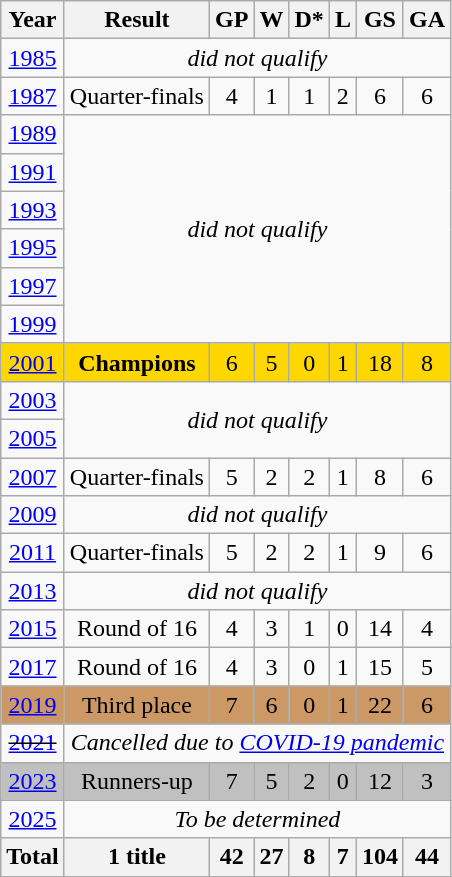<table class="wikitable" style="text-align: center;">
<tr>
<th>Year</th>
<th>Result</th>
<th>GP</th>
<th>W</th>
<th>D*</th>
<th>L</th>
<th>GS</th>
<th>GA</th>
</tr>
<tr>
<td> <a href='#'>1985</a></td>
<td colspan=8><em>did not qualify</em></td>
</tr>
<tr>
<td> <a href='#'>1987</a></td>
<td>Quarter-finals</td>
<td>4</td>
<td>1</td>
<td>1</td>
<td>2</td>
<td>6</td>
<td>6</td>
</tr>
<tr>
<td> <a href='#'>1989</a></td>
<td rowspan=6 colspan=8><em>did not qualify</em></td>
</tr>
<tr>
<td> <a href='#'>1991</a></td>
</tr>
<tr>
<td> <a href='#'>1993</a></td>
</tr>
<tr>
<td> <a href='#'>1995</a></td>
</tr>
<tr>
<td> <a href='#'>1997</a></td>
</tr>
<tr>
<td> <a href='#'>1999</a></td>
</tr>
<tr bgcolor=gold>
<td> <a href='#'>2001</a></td>
<td><strong>Champions</strong></td>
<td>6</td>
<td>5</td>
<td>0</td>
<td>1</td>
<td>18</td>
<td>8</td>
</tr>
<tr>
<td> <a href='#'>2003</a></td>
<td rowspan=2 colspan=8><em>did not qualify</em></td>
</tr>
<tr>
<td> <a href='#'>2005</a></td>
</tr>
<tr>
<td> <a href='#'>2007</a></td>
<td>Quarter-finals</td>
<td>5</td>
<td>2</td>
<td>2</td>
<td>1</td>
<td>8</td>
<td>6</td>
</tr>
<tr>
<td> <a href='#'>2009</a></td>
<td colspan=8><em>did not qualify</em></td>
</tr>
<tr>
<td> <a href='#'>2011</a></td>
<td>Quarter-finals</td>
<td>5</td>
<td>2</td>
<td>2</td>
<td>1</td>
<td>9</td>
<td>6</td>
</tr>
<tr>
<td> <a href='#'>2013</a></td>
<td colspan=8><em>did not qualify</em></td>
</tr>
<tr>
<td> <a href='#'>2015</a></td>
<td>Round of 16</td>
<td>4</td>
<td>3</td>
<td>1</td>
<td>0</td>
<td>14</td>
<td>4</td>
</tr>
<tr>
<td> <a href='#'>2017</a></td>
<td>Round of 16</td>
<td>4</td>
<td>3</td>
<td>0</td>
<td>1</td>
<td>15</td>
<td>5</td>
</tr>
<tr bgcolor=#cc9966>
<td> <a href='#'>2019</a></td>
<td>Third place</td>
<td>7</td>
<td>6</td>
<td>0</td>
<td>1</td>
<td>22</td>
<td>6</td>
</tr>
<tr>
<td> <s><a href='#'>2021</a></s></td>
<td colspan=8><em>Cancelled due to <a href='#'>COVID-19 pandemic</a></em></td>
</tr>
<tr bgcolor=silver>
<td> <a href='#'>2023</a></td>
<td>Runners-up</td>
<td>7</td>
<td>5</td>
<td>2</td>
<td>0</td>
<td>12</td>
<td>3</td>
</tr>
<tr>
<td> <a href='#'>2025</a></td>
<td colspan=8><em>To be determined</em></td>
</tr>
<tr>
<th>Total</th>
<th>1 title</th>
<th>42</th>
<th>27</th>
<th>8</th>
<th>7</th>
<th>104</th>
<th>44</th>
</tr>
</table>
